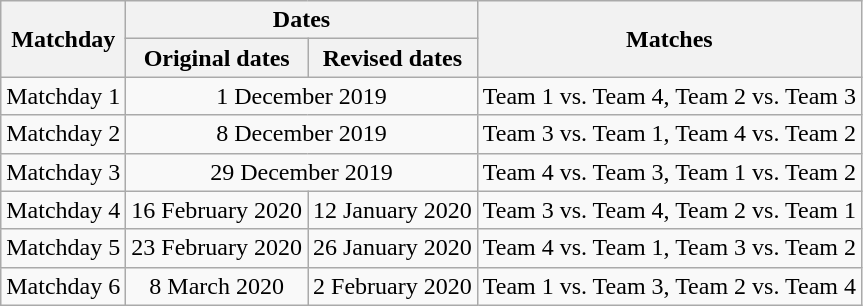<table class="wikitable" style="text-align:center">
<tr>
<th rowspan=2>Matchday</th>
<th colspan=2>Dates</th>
<th rowspan=2>Matches</th>
</tr>
<tr>
<th>Original dates</th>
<th>Revised dates</th>
</tr>
<tr>
<td>Matchday 1</td>
<td colspan=2>1 December 2019</td>
<td>Team 1 vs. Team 4, Team 2 vs. Team 3</td>
</tr>
<tr>
<td>Matchday 2</td>
<td colspan=2>8 December 2019</td>
<td>Team 3 vs. Team 1, Team 4 vs. Team 2</td>
</tr>
<tr>
<td>Matchday 3</td>
<td colspan=2>29 December 2019</td>
<td>Team 4 vs. Team 3, Team 1 vs. Team 2</td>
</tr>
<tr>
<td>Matchday 4</td>
<td>16 February 2020</td>
<td>12 January 2020</td>
<td>Team 3 vs. Team 4, Team 2 vs. Team 1</td>
</tr>
<tr>
<td>Matchday 5</td>
<td>23 February 2020</td>
<td>26 January 2020</td>
<td>Team 4 vs. Team 1, Team 3 vs. Team 2</td>
</tr>
<tr>
<td>Matchday 6</td>
<td>8 March 2020</td>
<td>2 February 2020</td>
<td>Team 1 vs. Team 3, Team 2 vs. Team 4</td>
</tr>
</table>
